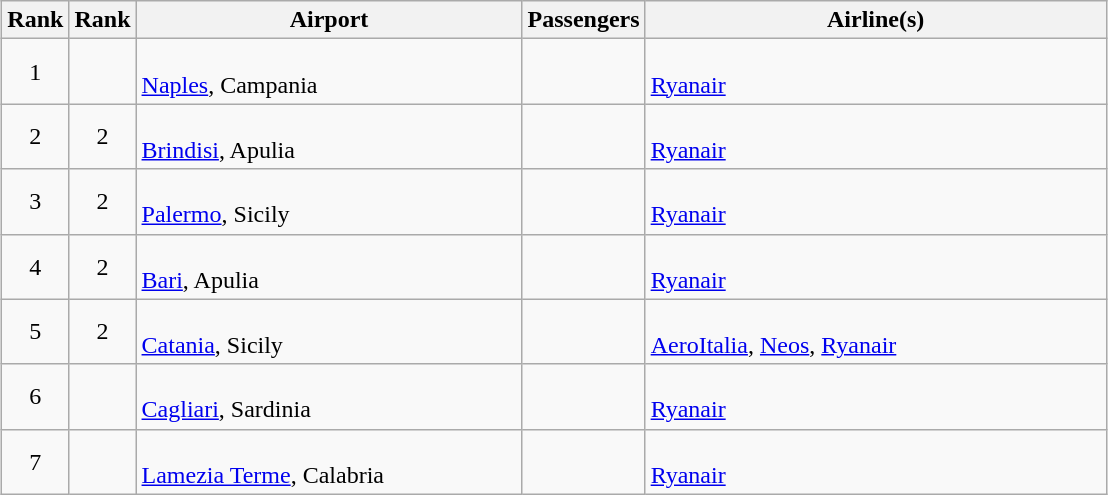<table class="wikitable sortable" style="margin:auto;">
<tr>
<th style="width:25px;">Rank</th>
<th style="width:25px;">Rank<br></th>
<th style="width:250px;">Airport</th>
<th style="width:50px;">Passengers</th>
<th style="width:300px;">Airline(s)</th>
</tr>
<tr>
<td style="text-align:center;">1</td>
<td style="text-align:center;"></td>
<td><br> <a href='#'>Naples</a>, Campania</td>
<td style="text-align:center;"> </td>
<td><br><a href='#'>Ryanair</a></td>
</tr>
<tr>
<td style="text-align:center;">2</td>
<td style="text-align:center;"> 2</td>
<td><br> <a href='#'>Brindisi</a>, Apulia</td>
<td style="text-align:center;"> </td>
<td><br><a href='#'>Ryanair</a></td>
</tr>
<tr>
<td style="text-align:center;">3</td>
<td style="text-align:center;"> 2</td>
<td><br> <a href='#'>Palermo</a>, Sicily</td>
<td style="text-align:center;"> </td>
<td><br><a href='#'>Ryanair</a></td>
</tr>
<tr>
<td style="text-align:center;">4</td>
<td style="text-align:center;"> 2</td>
<td><br> <a href='#'>Bari</a>, Apulia</td>
<td style="text-align:center;"> </td>
<td><br><a href='#'>Ryanair</a></td>
</tr>
<tr>
<td style="text-align:center;">5</td>
<td style="text-align:center;"> 2</td>
<td><br> <a href='#'>Catania</a>, Sicily</td>
<td style="text-align:center;"> </td>
<td><br><a href='#'>AeroItalia</a>, <a href='#'>Neos</a>, <a href='#'>Ryanair</a></td>
</tr>
<tr>
<td style="text-align:center;">6</td>
<td style="text-align:center;"></td>
<td><br> <a href='#'>Cagliari</a>, Sardinia</td>
<td style="text-align:center;"> </td>
<td><br><a href='#'>Ryanair</a></td>
</tr>
<tr>
<td style="text-align:center;">7</td>
<td style="text-align:center;"></td>
<td><br> <a href='#'>Lamezia Terme</a>, Calabria</td>
<td style="text-align:center;"> </td>
<td><br><a href='#'>Ryanair</a></td>
</tr>
</table>
